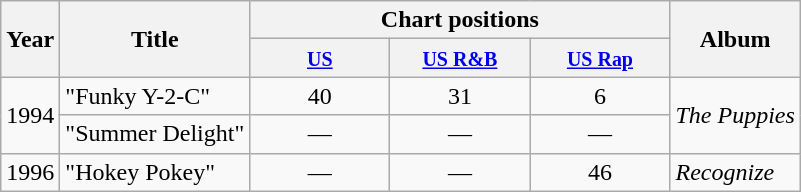<table class="wikitable">
<tr>
<th rowspan="2">Year</th>
<th rowspan="2">Title</th>
<th colspan="3">Chart positions</th>
<th rowspan="2">Album</th>
</tr>
<tr>
<th width="86"><small><a href='#'>US</a></small></th>
<th width="86"><small><a href='#'>US R&B</a></small></th>
<th width="86"><small><a href='#'>US Rap</a></small></th>
</tr>
<tr>
<td rowspan="2">1994</td>
<td>"Funky Y-2-C"</td>
<td align="center">40</td>
<td align="center">31</td>
<td align="center">6</td>
<td rowspan="2"><em>The Puppies</em></td>
</tr>
<tr>
<td>"Summer Delight"</td>
<td align="center">—</td>
<td align="center">—</td>
<td align="center">—</td>
</tr>
<tr>
<td>1996</td>
<td>"Hokey Pokey"</td>
<td align="center">—</td>
<td align="center">—</td>
<td align="center">46</td>
<td><em>Recognize</em></td>
</tr>
</table>
